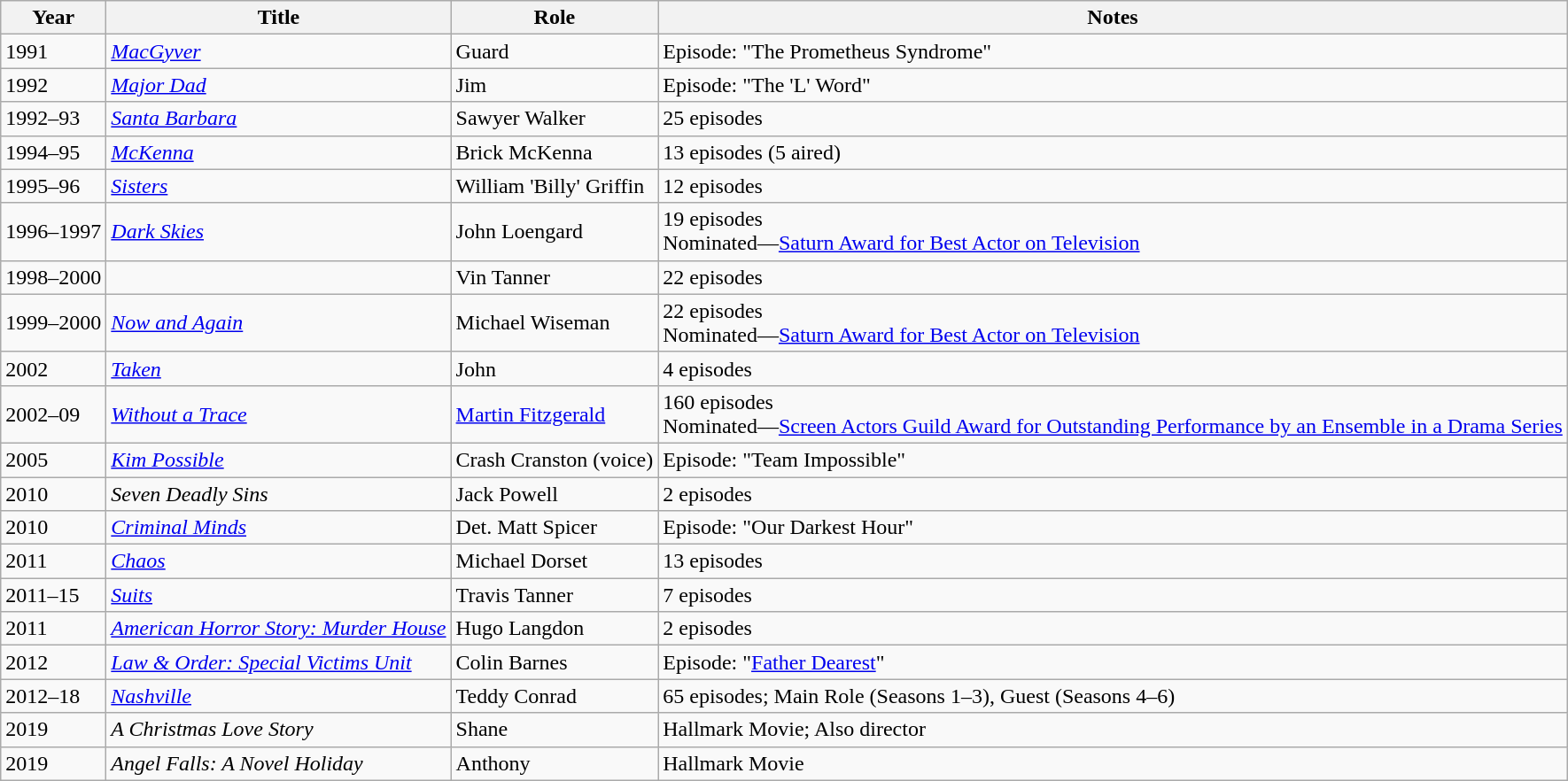<table class="wikitable sortable">
<tr>
<th>Year</th>
<th>Title</th>
<th>Role</th>
<th class="unsortable">Notes</th>
</tr>
<tr>
<td>1991</td>
<td><em><a href='#'>MacGyver</a></em></td>
<td>Guard</td>
<td>Episode: "The Prometheus Syndrome"</td>
</tr>
<tr>
<td>1992</td>
<td><em><a href='#'>Major Dad</a></em></td>
<td>Jim</td>
<td>Episode: "The 'L' Word"</td>
</tr>
<tr>
<td>1992–93</td>
<td><em><a href='#'>Santa Barbara</a></em></td>
<td>Sawyer Walker</td>
<td>25 episodes</td>
</tr>
<tr>
<td>1994–95</td>
<td><em><a href='#'>McKenna</a></em></td>
<td>Brick McKenna</td>
<td>13 episodes (5 aired)</td>
</tr>
<tr>
<td>1995–96</td>
<td><em><a href='#'>Sisters</a></em></td>
<td>William 'Billy' Griffin</td>
<td>12 episodes</td>
</tr>
<tr>
<td>1996–1997</td>
<td><em><a href='#'>Dark Skies</a></em></td>
<td>John Loengard</td>
<td>19 episodes<br>Nominated—<a href='#'>Saturn Award for Best Actor on Television</a></td>
</tr>
<tr>
<td>1998–2000</td>
<td><em></em></td>
<td>Vin Tanner</td>
<td>22 episodes</td>
</tr>
<tr>
<td>1999–2000</td>
<td><em><a href='#'>Now and Again</a></em></td>
<td>Michael Wiseman</td>
<td>22 episodes<br>Nominated—<a href='#'>Saturn Award for Best Actor on Television</a></td>
</tr>
<tr>
<td>2002</td>
<td><em><a href='#'>Taken</a></em></td>
<td>John</td>
<td>4 episodes</td>
</tr>
<tr>
<td>2002–09</td>
<td><em><a href='#'>Without a Trace</a></em></td>
<td><a href='#'>Martin Fitzgerald</a></td>
<td>160 episodes<br>Nominated—<a href='#'>Screen Actors Guild Award for Outstanding Performance by an Ensemble in a Drama Series</a></td>
</tr>
<tr>
<td>2005</td>
<td><em><a href='#'>Kim Possible</a></em></td>
<td>Crash Cranston (voice)</td>
<td>Episode: "Team Impossible"</td>
</tr>
<tr>
<td>2010</td>
<td><em>Seven Deadly Sins</em></td>
<td>Jack Powell</td>
<td>2 episodes</td>
</tr>
<tr>
<td>2010</td>
<td><em><a href='#'>Criminal Minds</a></em></td>
<td>Det. Matt Spicer</td>
<td>Episode: "Our Darkest Hour"</td>
</tr>
<tr>
<td>2011</td>
<td><em><a href='#'>Chaos</a></em></td>
<td>Michael Dorset</td>
<td>13 episodes</td>
</tr>
<tr>
<td>2011–15</td>
<td><em><a href='#'>Suits</a></em></td>
<td>Travis Tanner</td>
<td>7 episodes</td>
</tr>
<tr>
<td>2011</td>
<td><em><a href='#'>American Horror Story: Murder House</a></em></td>
<td>Hugo Langdon</td>
<td>2 episodes</td>
</tr>
<tr>
<td>2012</td>
<td><em><a href='#'>Law & Order: Special Victims Unit</a></em></td>
<td>Colin Barnes</td>
<td>Episode: "<a href='#'>Father Dearest</a>"</td>
</tr>
<tr>
<td>2012–18</td>
<td><em><a href='#'>Nashville</a></em></td>
<td>Teddy Conrad</td>
<td>65 episodes; Main Role (Seasons 1–3), Guest (Seasons 4–6)</td>
</tr>
<tr>
<td>2019</td>
<td><em>A Christmas Love Story</em></td>
<td>Shane</td>
<td>Hallmark Movie; Also director</td>
</tr>
<tr>
<td>2019</td>
<td><em>Angel Falls: A Novel Holiday</em></td>
<td>Anthony</td>
<td>Hallmark Movie</td>
</tr>
</table>
